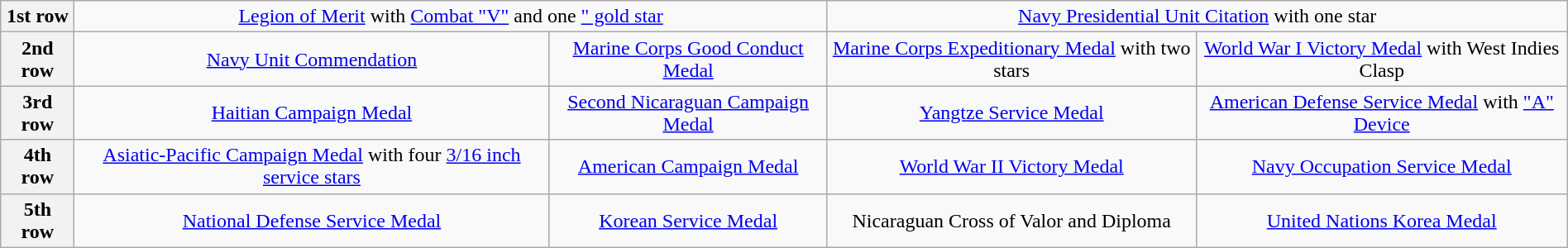<table class="wikitable" style="margin:1em auto; text-align:center;">
<tr>
<th>1st row</th>
<td colspan="8"><a href='#'>Legion of Merit</a> with <a href='#'>Combat "V"</a> and one <a href='#'>" gold star</a></td>
<td colspan="10"><a href='#'>Navy Presidential Unit Citation</a> with one star</td>
</tr>
<tr>
<th>2nd row</th>
<td colspan="4"><a href='#'>Navy Unit Commendation</a></td>
<td colspan="4"><a href='#'>Marine Corps Good Conduct Medal</a></td>
<td colspan="4"><a href='#'>Marine Corps Expeditionary Medal</a> with two stars</td>
<td colspan="4"><a href='#'>World War I Victory Medal</a> with West Indies Clasp</td>
</tr>
<tr>
<th>3rd row</th>
<td colspan="4"><a href='#'>Haitian Campaign Medal</a></td>
<td colspan="4"><a href='#'>Second Nicaraguan Campaign Medal</a></td>
<td colspan="4"><a href='#'>Yangtze Service Medal</a></td>
<td colspan="4"><a href='#'>American Defense Service Medal</a> with <a href='#'>"A" Device</a></td>
</tr>
<tr>
<th>4th row</th>
<td colspan="4"><a href='#'>Asiatic-Pacific Campaign Medal</a> with four <a href='#'>3/16 inch service stars</a></td>
<td colspan="4"><a href='#'>American Campaign Medal</a></td>
<td colspan="4"><a href='#'>World War II Victory Medal</a></td>
<td colspan="4"><a href='#'>Navy Occupation Service Medal</a></td>
</tr>
<tr>
<th>5th row</th>
<td colspan="4"><a href='#'>National Defense Service Medal</a></td>
<td colspan="4"><a href='#'>Korean Service Medal</a></td>
<td colspan="4">Nicaraguan Cross of Valor and Diploma</td>
<td colspan="4"><a href='#'>United Nations Korea Medal</a></td>
</tr>
</table>
